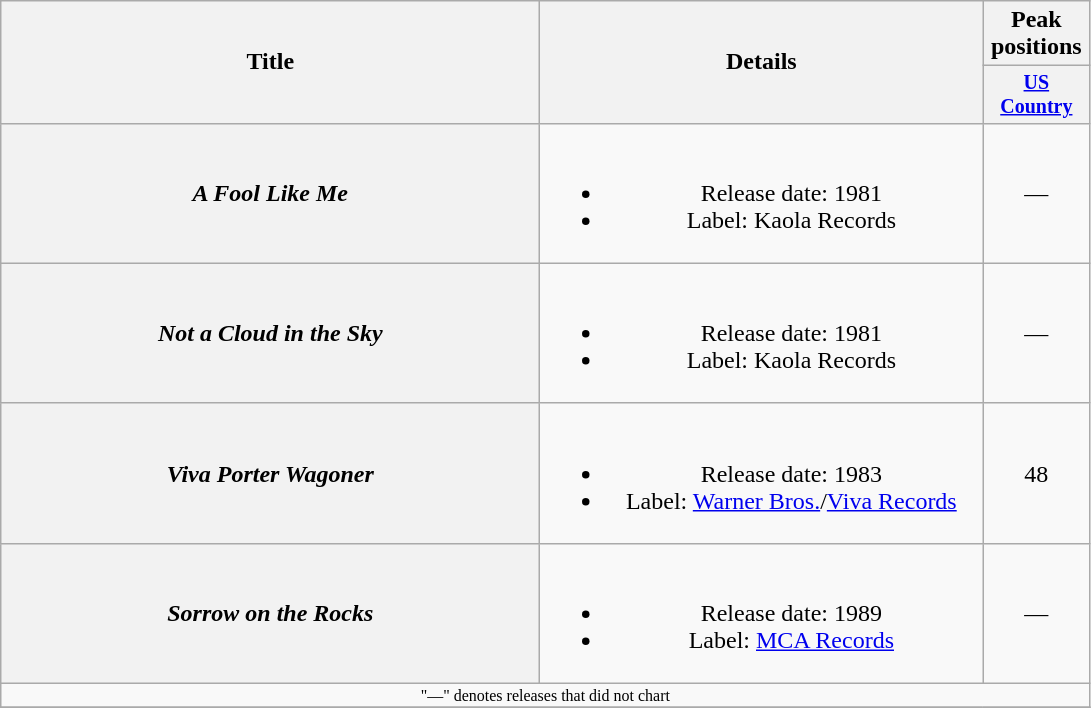<table class="wikitable plainrowheaders" style="text-align:center;">
<tr>
<th rowspan="2" style="width:22em;">Title</th>
<th rowspan="2" style="width:18em;">Details</th>
<th>Peak positions</th>
</tr>
<tr style="font-size:smaller;">
<th width="65"><a href='#'>US Country</a></th>
</tr>
<tr>
<th scope="row"><em>A Fool Like Me</em></th>
<td><br><ul><li>Release date: 1981</li><li>Label: Kaola Records</li></ul></td>
<td>—</td>
</tr>
<tr>
<th scope="row"><em>Not a Cloud in the Sky</em></th>
<td><br><ul><li>Release date: 1981</li><li>Label: Kaola Records</li></ul></td>
<td>—</td>
</tr>
<tr>
<th scope="row"><em>Viva Porter Wagoner</em></th>
<td><br><ul><li>Release date: 1983</li><li>Label: <a href='#'>Warner Bros.</a>/<a href='#'>Viva Records</a></li></ul></td>
<td>48</td>
</tr>
<tr>
<th scope="row"><em>Sorrow on the Rocks</em></th>
<td><br><ul><li>Release date: 1989</li><li>Label: <a href='#'>MCA Records</a></li></ul></td>
<td>—</td>
</tr>
<tr>
<td colspan="3" style="font-size: 8pt">"—" denotes releases that did not chart</td>
</tr>
<tr>
</tr>
</table>
